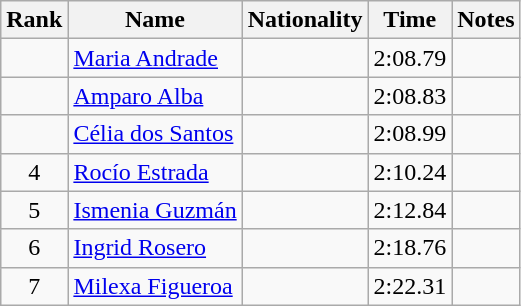<table class="wikitable sortable" style="text-align:center">
<tr>
<th>Rank</th>
<th>Name</th>
<th>Nationality</th>
<th>Time</th>
<th>Notes</th>
</tr>
<tr>
<td></td>
<td align=left><a href='#'>Maria Andrade</a></td>
<td align=left></td>
<td>2:08.79</td>
<td></td>
</tr>
<tr>
<td></td>
<td align=left><a href='#'>Amparo Alba</a></td>
<td align=left></td>
<td>2:08.83</td>
<td></td>
</tr>
<tr>
<td></td>
<td align=left><a href='#'>Célia dos Santos</a></td>
<td align=left></td>
<td>2:08.99</td>
<td></td>
</tr>
<tr>
<td>4</td>
<td align=left><a href='#'>Rocío Estrada</a></td>
<td align=left></td>
<td>2:10.24</td>
<td></td>
</tr>
<tr>
<td>5</td>
<td align=left><a href='#'>Ismenia Guzmán</a></td>
<td align=left></td>
<td>2:12.84</td>
<td></td>
</tr>
<tr>
<td>6</td>
<td align=left><a href='#'>Ingrid Rosero</a></td>
<td align=left></td>
<td>2:18.76</td>
<td></td>
</tr>
<tr>
<td>7</td>
<td align=left><a href='#'>Milexa Figueroa</a></td>
<td align=left></td>
<td>2:22.31</td>
<td></td>
</tr>
</table>
